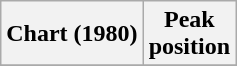<table class="wikitable sortable plainrowheaders">
<tr>
<th>Chart (1980)</th>
<th>Peak<br>position</th>
</tr>
<tr>
</tr>
</table>
